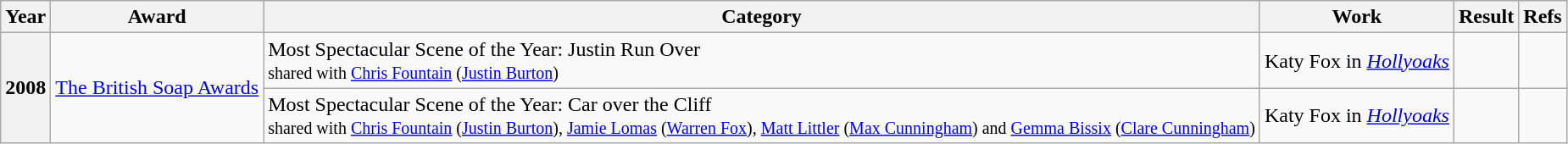<table class="wikitable plainrowheaders">
<tr>
<th scope="col">Year</th>
<th scope="col">Award</th>
<th scope="col">Category</th>
<th scope="col">Work</th>
<th scope="col">Result</th>
<th scope="col">Refs</th>
</tr>
<tr>
<th scope="row" rowspan="2">2008</th>
<td style="white-space:nowrap;" rowspan="2"><a href='#'>The British Soap Awards</a></td>
<td>Most Spectacular Scene of the Year: Justin Run Over<br><small>shared with <a href='#'>Chris Fountain</a> (<a href='#'>Justin Burton</a>)</small></td>
<td style="white-space:nowrap;">Katy Fox in <em><a href='#'>Hollyoaks</a></em></td>
<td></td>
<td style="text-align:center;"></td>
</tr>
<tr>
<td>Most Spectacular Scene of the Year: Car over the Cliff<br><small>shared with <a href='#'>Chris Fountain</a> (<a href='#'>Justin Burton</a>), <a href='#'>Jamie Lomas</a> (<a href='#'>Warren Fox</a>), <a href='#'>Matt Littler</a> (<a href='#'>Max Cunningham</a>) and <a href='#'>Gemma Bissix</a> (<a href='#'>Clare Cunningham</a>)</small></td>
<td>Katy Fox in <em><a href='#'>Hollyoaks</a></em></td>
<td></td>
<td style="text-align:center;"></td>
</tr>
</table>
